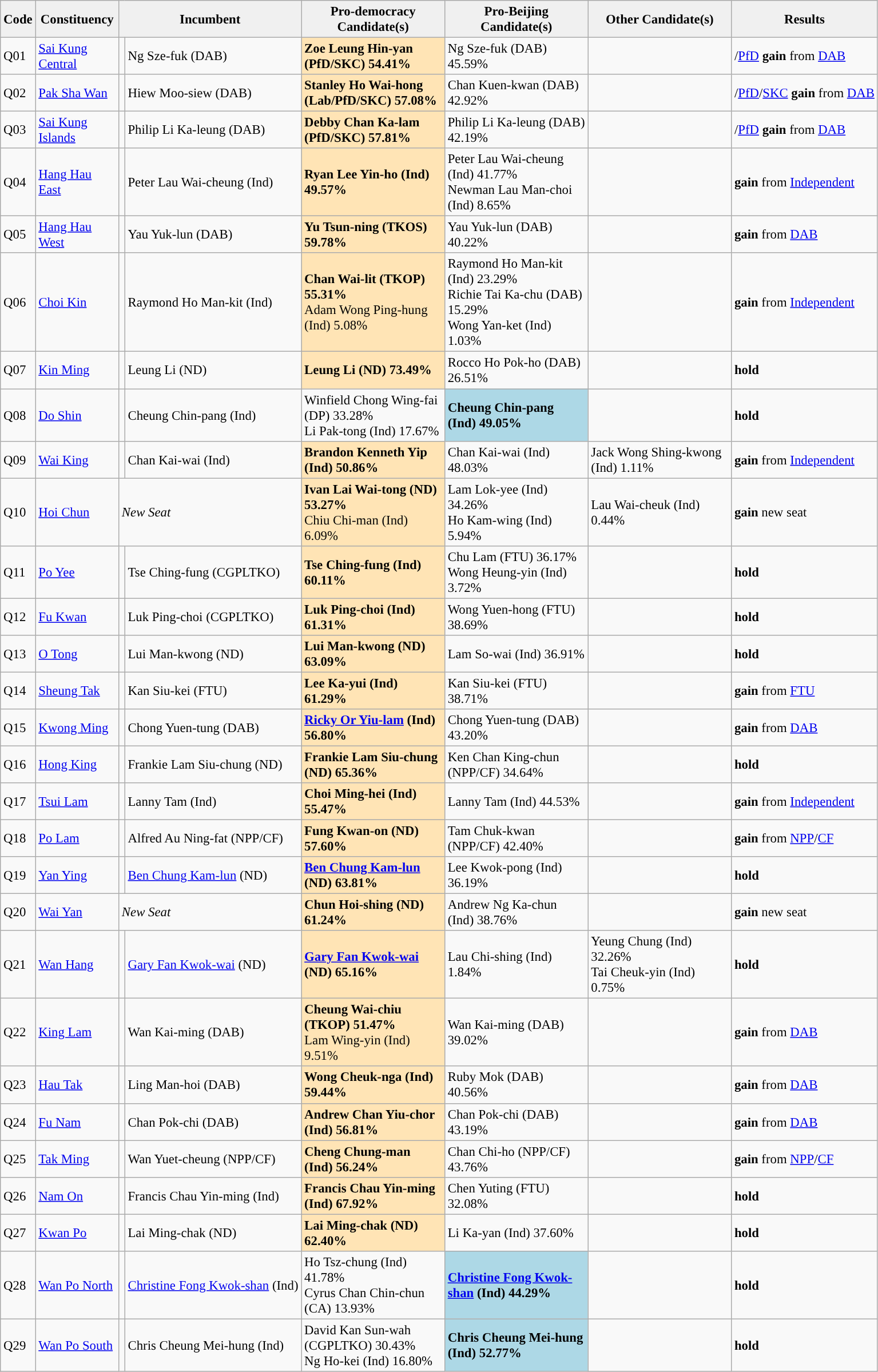<table class="wikitable sortable" style="font-size: 95%;">
<tr>
<th align="center" style="background:#f0f0f0;" width="20px">Code</th>
<th align="center" style="background:#f0f0f0;" width="90px">Constituency</th>
<th align="center" style="background:#f0f0f0;" width="120px" colspan=2>Incumbent</th>
<th align="center" style="background:#f0f0f0;" width="160px">Pro-democracy Candidate(s)</th>
<th align="center" style="background:#f0f0f0;" width="160px">Pro-Beijing Candidate(s)</th>
<th align="center" style="background:#f0f0f0;" width="160px">Other Candidate(s)</th>
<th align="center" style="background:#f0f0f0;" width="100px" colspan="2">Results</th>
</tr>
<tr>
<td>Q01</td>
<td><a href='#'>Sai Kung Central</a></td>
<td></td>
<td>Ng Sze-fuk (DAB)</td>
<td style="background-color:Moccasin"><strong>Zoe Leung Hin-yan (PfD/SKC) 54.41%</strong></td>
<td>Ng Sze-fuk (DAB) 45.59%</td>
<td></td>
<td>/<a href='#'>PfD</a> <strong>gain</strong> from <a href='#'>DAB</a></td>
</tr>
<tr>
<td>Q02</td>
<td><a href='#'>Pak Sha Wan</a></td>
<td></td>
<td>Hiew Moo-siew (DAB)</td>
<td style="background-color:Moccasin"><strong>Stanley Ho Wai-hong (Lab/PfD/SKC) 57.08%</strong></td>
<td>Chan Kuen-kwan (DAB) 42.92%</td>
<td></td>
<td>/<a href='#'>PfD</a>/<a href='#'>SKC</a> <strong>gain</strong> from <a href='#'>DAB</a></td>
</tr>
<tr>
<td>Q03</td>
<td><a href='#'>Sai Kung Islands</a></td>
<td></td>
<td>Philip Li Ka-leung (DAB)</td>
<td style="background-color:Moccasin"><strong>Debby Chan Ka-lam (PfD/SKC) 57.81%</strong></td>
<td>Philip Li Ka-leung (DAB) 42.19%</td>
<td></td>
<td>/<a href='#'>PfD</a> <strong>gain</strong> from <a href='#'>DAB</a></td>
</tr>
<tr>
<td>Q04</td>
<td><a href='#'>Hang Hau East</a></td>
<td></td>
<td>Peter Lau Wai-cheung (Ind)</td>
<td style="background-color:Moccasin"><strong>Ryan Lee Yin-ho (Ind) 49.57%</strong></td>
<td>Peter Lau Wai-cheung (Ind) 41.77%<br>Newman Lau Man-choi (Ind) 8.65%</td>
<td></td>
<td> <strong>gain</strong> from <a href='#'>Independent</a></td>
</tr>
<tr>
<td>Q05</td>
<td><a href='#'>Hang Hau West</a></td>
<td></td>
<td>Yau Yuk-lun (DAB)</td>
<td style="background-color:Moccasin"><strong>Yu Tsun-ning (TKOS) 59.78%</strong></td>
<td>Yau Yuk-lun (DAB) 40.22%</td>
<td></td>
<td> <strong>gain</strong> from <a href='#'>DAB</a></td>
</tr>
<tr>
<td>Q06</td>
<td><a href='#'>Choi Kin</a></td>
<td></td>
<td>Raymond Ho Man-kit (Ind)</td>
<td style="background-color:Moccasin"><strong>Chan Wai-lit (TKOP) 55.31%</strong><br>Adam Wong Ping-hung (Ind) 5.08%</td>
<td>Raymond Ho Man-kit (Ind) 23.29%<br>Richie Tai Ka-chu (DAB) 15.29%<br>Wong Yan-ket (Ind) 1.03%</td>
<td></td>
<td> <strong>gain</strong> from <a href='#'>Independent</a></td>
</tr>
<tr>
<td>Q07</td>
<td><a href='#'>Kin Ming</a></td>
<td></td>
<td>Leung Li (ND)</td>
<td style="background-color:Moccasin"><strong>Leung Li (ND) 73.49%</strong></td>
<td>Rocco Ho Pok-ho (DAB) 26.51%</td>
<td></td>
<td> <strong>hold</strong></td>
</tr>
<tr>
<td>Q08</td>
<td><a href='#'>Do Shin</a></td>
<td></td>
<td>Cheung Chin-pang (Ind)</td>
<td>Winfield Chong Wing-fai (DP) 33.28%<br>Li Pak-tong (Ind) 17.67%</td>
<td style="background-color:LightBlue"><strong>Cheung Chin-pang (Ind)</strong> <strong>49.05%</strong></td>
<td></td>
<td> <strong>hold</strong></td>
</tr>
<tr>
<td>Q09</td>
<td><a href='#'>Wai King</a></td>
<td></td>
<td>Chan Kai-wai (Ind)</td>
<td style="background-color:Moccasin"><strong>Brandon Kenneth Yip (Ind) 50.86%</strong></td>
<td>Chan Kai-wai (Ind) 48.03%</td>
<td>Jack Wong Shing-kwong (Ind) 1.11%</td>
<td> <strong>gain</strong> from <a href='#'>Independent</a></td>
</tr>
<tr>
<td>Q10</td>
<td><a href='#'>Hoi Chun</a></td>
<td colspan=2><em>New Seat</em></td>
<td style="background-color:Moccasin"><strong>Ivan Lai Wai-tong (ND) 53.27%</strong><br>Chiu Chi-man (Ind) 6.09%</td>
<td>Lam Lok-yee (Ind) 34.26%<br>Ho Kam-wing (Ind) 5.94%</td>
<td>Lau Wai-cheuk (Ind) 0.44%</td>
<td> <strong>gain</strong> new seat</td>
</tr>
<tr>
<td>Q11</td>
<td><a href='#'>Po Yee</a></td>
<td></td>
<td>Tse Ching-fung (CGPLTKO)</td>
<td style="background-color:Moccasin"><strong>Tse Ching-fung (Ind) 60.11%</strong></td>
<td>Chu Lam (FTU) 36.17%<br>Wong Heung-yin (Ind) 3.72%</td>
<td></td>
<td> <strong>hold</strong></td>
</tr>
<tr>
<td>Q12</td>
<td><a href='#'>Fu Kwan</a></td>
<td></td>
<td>Luk Ping-choi (CGPLTKO)</td>
<td style="background-color:Moccasin"><strong>Luk Ping-choi (Ind) 61.31%</strong></td>
<td>Wong Yuen-hong (FTU) 38.69%</td>
<td></td>
<td> <strong>hold</strong></td>
</tr>
<tr>
<td>Q13</td>
<td><a href='#'>O Tong</a></td>
<td></td>
<td>Lui Man-kwong (ND)</td>
<td style="background-color:Moccasin"><strong>Lui Man-kwong (ND) 63.09%</strong></td>
<td>Lam So-wai (Ind) 36.91%</td>
<td></td>
<td> <strong>hold</strong></td>
</tr>
<tr>
<td>Q14</td>
<td><a href='#'>Sheung Tak</a></td>
<td></td>
<td>Kan Siu-kei (FTU)</td>
<td style="background-color:Moccasin"><strong>Lee Ka-yui (Ind) 61.29%</strong></td>
<td>Kan Siu-kei (FTU) 38.71%</td>
<td></td>
<td> <strong>gain</strong> from <a href='#'>FTU</a></td>
</tr>
<tr>
<td>Q15</td>
<td><a href='#'>Kwong Ming</a></td>
<td></td>
<td>Chong Yuen-tung (DAB)</td>
<td style="background-color:Moccasin"><strong><a href='#'>Ricky Or Yiu-lam</a> (Ind) 56.80%</strong></td>
<td>Chong Yuen-tung (DAB) 43.20%</td>
<td></td>
<td> <strong>gain</strong> from <a href='#'>DAB</a></td>
</tr>
<tr>
<td>Q16</td>
<td><a href='#'>Hong King</a></td>
<td></td>
<td>Frankie Lam Siu-chung (ND)</td>
<td style="background-color:Moccasin"><strong>Frankie Lam Siu-chung (ND) 65.36%</strong></td>
<td>Ken Chan King-chun (NPP/CF) 34.64%</td>
<td></td>
<td> <strong>hold</strong></td>
</tr>
<tr>
<td>Q17</td>
<td><a href='#'>Tsui Lam</a></td>
<td></td>
<td>Lanny Tam (Ind)</td>
<td style="background-color:Moccasin"><strong>Choi Ming-hei (Ind) 55.47%</strong></td>
<td>Lanny Tam (Ind) 44.53%</td>
<td></td>
<td> <strong>gain</strong> from <a href='#'>Independent</a></td>
</tr>
<tr>
<td>Q18</td>
<td><a href='#'>Po Lam</a></td>
<td></td>
<td>Alfred Au Ning-fat (NPP/CF)</td>
<td style="background-color:Moccasin"><strong>Fung Kwan-on (ND) 57.60%</strong></td>
<td>Tam Chuk-kwan (NPP/CF) 42.40%</td>
<td></td>
<td> <strong>gain</strong> from <a href='#'>NPP</a>/<a href='#'>CF</a></td>
</tr>
<tr>
<td>Q19</td>
<td><a href='#'>Yan Ying</a></td>
<td></td>
<td><a href='#'>Ben Chung Kam-lun</a> (ND)</td>
<td style="background-color:Moccasin"><strong><a href='#'>Ben Chung Kam-lun</a> (ND) 63.81%</strong></td>
<td>Lee Kwok-pong (Ind) 36.19%</td>
<td></td>
<td> <strong>hold</strong></td>
</tr>
<tr>
<td>Q20</td>
<td><a href='#'>Wai Yan</a></td>
<td colspan=2><em>New Seat</em></td>
<td style="background-color:Moccasin"><strong>Chun Hoi-shing (ND) 61.24%</strong></td>
<td>Andrew Ng Ka-chun (Ind) 38.76%</td>
<td></td>
<td> <strong>gain</strong> new seat</td>
</tr>
<tr>
<td>Q21</td>
<td><a href='#'>Wan Hang</a></td>
<td></td>
<td><a href='#'>Gary Fan Kwok-wai</a> (ND)</td>
<td style="background-color:Moccasin"><strong><a href='#'>Gary Fan Kwok-wai</a> (ND) 65.16%</strong></td>
<td>Lau Chi-shing (Ind) 1.84%</td>
<td>Yeung Chung (Ind) 32.26%<br>Tai Cheuk-yin (Ind) 0.75%</td>
<td> <strong>hold</strong></td>
</tr>
<tr>
<td>Q22</td>
<td><a href='#'>King Lam</a></td>
<td></td>
<td>Wan Kai-ming (DAB)</td>
<td style="background-color:Moccasin"><strong>Cheung Wai-chiu (TKOP) 51.47%</strong><br>Lam Wing-yin (Ind) 9.51%</td>
<td>Wan Kai-ming (DAB) 39.02%</td>
<td></td>
<td> <strong>gain</strong> from <a href='#'>DAB</a></td>
</tr>
<tr>
<td>Q23</td>
<td><a href='#'>Hau Tak</a></td>
<td></td>
<td>Ling Man-hoi (DAB)</td>
<td style="background-color:Moccasin"><strong>Wong Cheuk-nga (Ind) 59.44%</strong></td>
<td>Ruby Mok (DAB) 40.56%</td>
<td></td>
<td> <strong>gain</strong> from <a href='#'>DAB</a></td>
</tr>
<tr>
<td>Q24</td>
<td><a href='#'>Fu Nam</a></td>
<td></td>
<td>Chan Pok-chi (DAB)</td>
<td style="background-color:Moccasin"><strong>Andrew Chan Yiu-chor (Ind) 56.81%</strong></td>
<td>Chan Pok-chi (DAB) 43.19%</td>
<td></td>
<td> <strong>gain</strong> from <a href='#'>DAB</a></td>
</tr>
<tr>
<td>Q25</td>
<td><a href='#'>Tak Ming</a></td>
<td></td>
<td>Wan Yuet-cheung (NPP/CF)</td>
<td style="background-color:Moccasin"><strong>Cheng Chung-man (Ind) 56.24%</strong></td>
<td>Chan Chi-ho (NPP/CF) 43.76%</td>
<td></td>
<td> <strong>gain</strong> from <a href='#'>NPP</a>/<a href='#'>CF</a></td>
</tr>
<tr>
<td>Q26</td>
<td><a href='#'>Nam On</a></td>
<td></td>
<td>Francis Chau Yin-ming (Ind)</td>
<td style="background-color:Moccasin"><strong>Francis Chau Yin-ming (Ind) 67.92%</strong></td>
<td>Chen Yuting (FTU) 32.08%</td>
<td></td>
<td> <strong>hold</strong></td>
</tr>
<tr>
<td>Q27</td>
<td><a href='#'>Kwan Po</a></td>
<td></td>
<td>Lai Ming-chak (ND)</td>
<td style="background-color:Moccasin"><strong>Lai Ming-chak (ND) 62.40%</strong></td>
<td>Li Ka-yan (Ind) 37.60%</td>
<td></td>
<td> <strong>hold</strong></td>
</tr>
<tr>
<td>Q28</td>
<td><a href='#'>Wan Po North</a></td>
<td></td>
<td><a href='#'>Christine Fong Kwok-shan</a> (Ind)</td>
<td>Ho Tsz-chung (Ind) 41.78%<br>Cyrus Chan Chin-chun (CA) 13.93%</td>
<td style="background-color:LightBlue"><strong><a href='#'>Christine Fong Kwok-shan</a> (Ind)</strong> <strong>44.29%</strong></td>
<td></td>
<td> <strong>hold</strong></td>
</tr>
<tr>
<td>Q29</td>
<td><a href='#'>Wan Po South</a></td>
<td></td>
<td>Chris Cheung Mei-hung (Ind)</td>
<td>David Kan Sun-wah (CGPLTKO) 30.43%<br>Ng Ho-kei (Ind) 16.80%</td>
<td style="background-color:LightBlue"><strong>Chris Cheung Mei-hung (Ind)</strong> <strong>52.77%</strong></td>
<td></td>
<td> <strong>hold</strong></td>
</tr>
</table>
